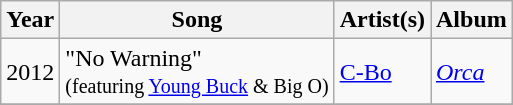<table class="wikitable">
<tr>
<th>Year</th>
<th>Song</th>
<th>Artist(s)</th>
<th>Album</th>
</tr>
<tr>
<td rowspan="1">2012</td>
<td>"No Warning"<br><small>(featuring <a href='#'>Young Buck</a> & Big O)</small></td>
<td><a href='#'>C-Bo</a></td>
<td><em><a href='#'>Orca</a></em></td>
</tr>
<tr>
</tr>
</table>
